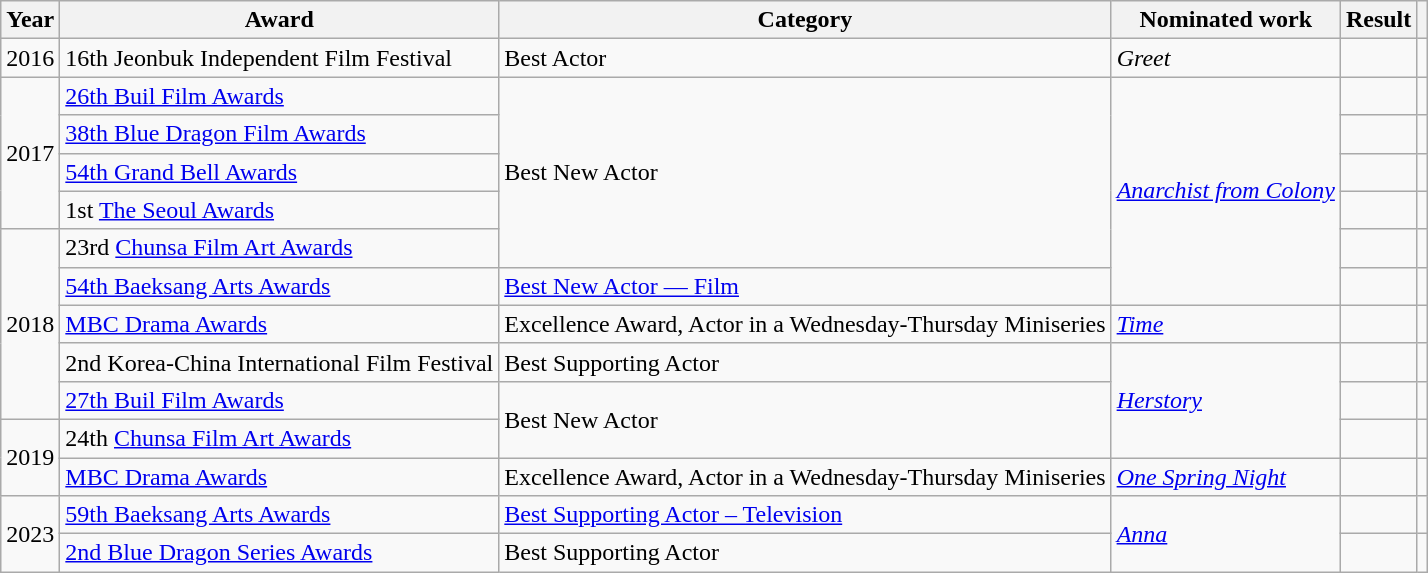<table class="wikitable sortable">
<tr>
<th>Year</th>
<th>Award</th>
<th>Category</th>
<th>Nominated work</th>
<th>Result</th>
<th class="unsortable"></th>
</tr>
<tr>
<td rowspan=1>2016</td>
<td>16th Jeonbuk Independent Film Festival</td>
<td>Best Actor</td>
<td><em>Greet</em></td>
<td></td>
<td></td>
</tr>
<tr>
<td rowspan=4>2017</td>
<td><a href='#'>26th Buil Film Awards</a></td>
<td rowspan="5">Best New Actor</td>
<td rowspan=6><em><a href='#'>Anarchist from Colony</a></em></td>
<td></td>
<td></td>
</tr>
<tr>
<td><a href='#'>38th Blue Dragon Film Awards</a></td>
<td></td>
<td></td>
</tr>
<tr>
<td><a href='#'>54th Grand Bell Awards</a></td>
<td></td>
<td></td>
</tr>
<tr>
<td>1st <a href='#'>The Seoul Awards</a></td>
<td></td>
<td></td>
</tr>
<tr>
<td rowspan="5">2018</td>
<td>23rd <a href='#'>Chunsa Film Art Awards</a></td>
<td></td>
<td></td>
</tr>
<tr>
<td><a href='#'>54th Baeksang Arts Awards</a></td>
<td><a href='#'>Best New Actor — Film</a></td>
<td></td>
<td></td>
</tr>
<tr>
<td><a href='#'>MBC Drama Awards</a></td>
<td>Excellence Award, Actor in a Wednesday-Thursday Miniseries</td>
<td><em><a href='#'>Time</a></em></td>
<td></td>
<td></td>
</tr>
<tr>
<td>2nd Korea-China International Film Festival</td>
<td>Best Supporting Actor</td>
<td rowspan="3"><em><a href='#'>Herstory</a></em></td>
<td></td>
<td></td>
</tr>
<tr>
<td><a href='#'>27th Buil Film Awards</a></td>
<td rowspan="2">Best New Actor</td>
<td></td>
<td></td>
</tr>
<tr>
<td rowspan="2">2019</td>
<td>24th <a href='#'>Chunsa Film Art Awards</a></td>
<td></td>
<td></td>
</tr>
<tr>
<td><a href='#'>MBC Drama Awards</a></td>
<td>Excellence Award, Actor in a Wednesday-Thursday Miniseries</td>
<td><em><a href='#'>One Spring Night</a></em></td>
<td></td>
<td></td>
</tr>
<tr>
<td rowspan=2>2023</td>
<td><a href='#'>59th Baeksang Arts Awards</a></td>
<td><a href='#'>Best Supporting Actor – Television</a></td>
<td rowspan=2><em><a href='#'>Anna</a></em></td>
<td></td>
<td></td>
</tr>
<tr>
<td><a href='#'>2nd Blue Dragon Series Awards</a></td>
<td>Best Supporting Actor</td>
<td></td>
<td></td>
</tr>
</table>
